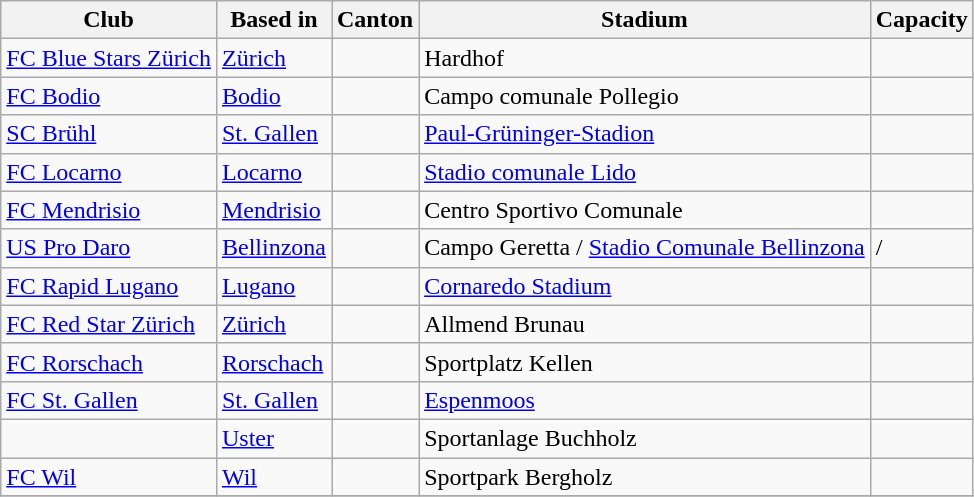<table class="wikitable">
<tr>
<th>Club</th>
<th>Based in</th>
<th>Canton</th>
<th>Stadium</th>
<th>Capacity</th>
</tr>
<tr>
<td><a href='#'>FC Blue Stars Zürich</a></td>
<td><a href='#'>Zürich</a></td>
<td></td>
<td>Hardhof</td>
<td></td>
</tr>
<tr>
<td><a href='#'>FC Bodio</a></td>
<td><a href='#'>Bodio</a></td>
<td></td>
<td>Campo comunale Pollegio</td>
<td></td>
</tr>
<tr>
<td><a href='#'>SC Brühl</a></td>
<td><a href='#'>St. Gallen</a></td>
<td></td>
<td><a href='#'>Paul-Grüninger-Stadion</a></td>
<td></td>
</tr>
<tr>
<td><a href='#'>FC Locarno</a></td>
<td><a href='#'>Locarno</a></td>
<td></td>
<td><a href='#'>Stadio comunale Lido</a></td>
<td></td>
</tr>
<tr>
<td><a href='#'>FC Mendrisio</a></td>
<td><a href='#'>Mendrisio</a></td>
<td></td>
<td>Centro Sportivo Comunale</td>
<td></td>
</tr>
<tr>
<td><a href='#'>US Pro Daro</a></td>
<td><a href='#'>Bellinzona</a></td>
<td></td>
<td>Campo Geretta / <a href='#'>Stadio Comunale Bellinzona</a></td>
<td> / </td>
</tr>
<tr>
<td><a href='#'>FC Rapid Lugano</a></td>
<td><a href='#'>Lugano</a></td>
<td></td>
<td><a href='#'>Cornaredo Stadium</a></td>
<td></td>
</tr>
<tr>
<td><a href='#'>FC Red Star Zürich</a></td>
<td><a href='#'>Zürich</a></td>
<td></td>
<td>Allmend Brunau</td>
<td></td>
</tr>
<tr>
<td><a href='#'>FC Rorschach</a></td>
<td><a href='#'>Rorschach</a></td>
<td></td>
<td>Sportplatz Kellen</td>
<td></td>
</tr>
<tr>
<td><a href='#'>FC St. Gallen</a></td>
<td><a href='#'>St. Gallen</a></td>
<td></td>
<td><a href='#'>Espenmoos</a></td>
<td></td>
</tr>
<tr>
<td></td>
<td><a href='#'>Uster</a></td>
<td></td>
<td>Sportanlage Buchholz</td>
<td></td>
</tr>
<tr>
<td><a href='#'>FC Wil</a></td>
<td><a href='#'>Wil</a></td>
<td></td>
<td>Sportpark Bergholz</td>
<td></td>
</tr>
<tr>
</tr>
</table>
